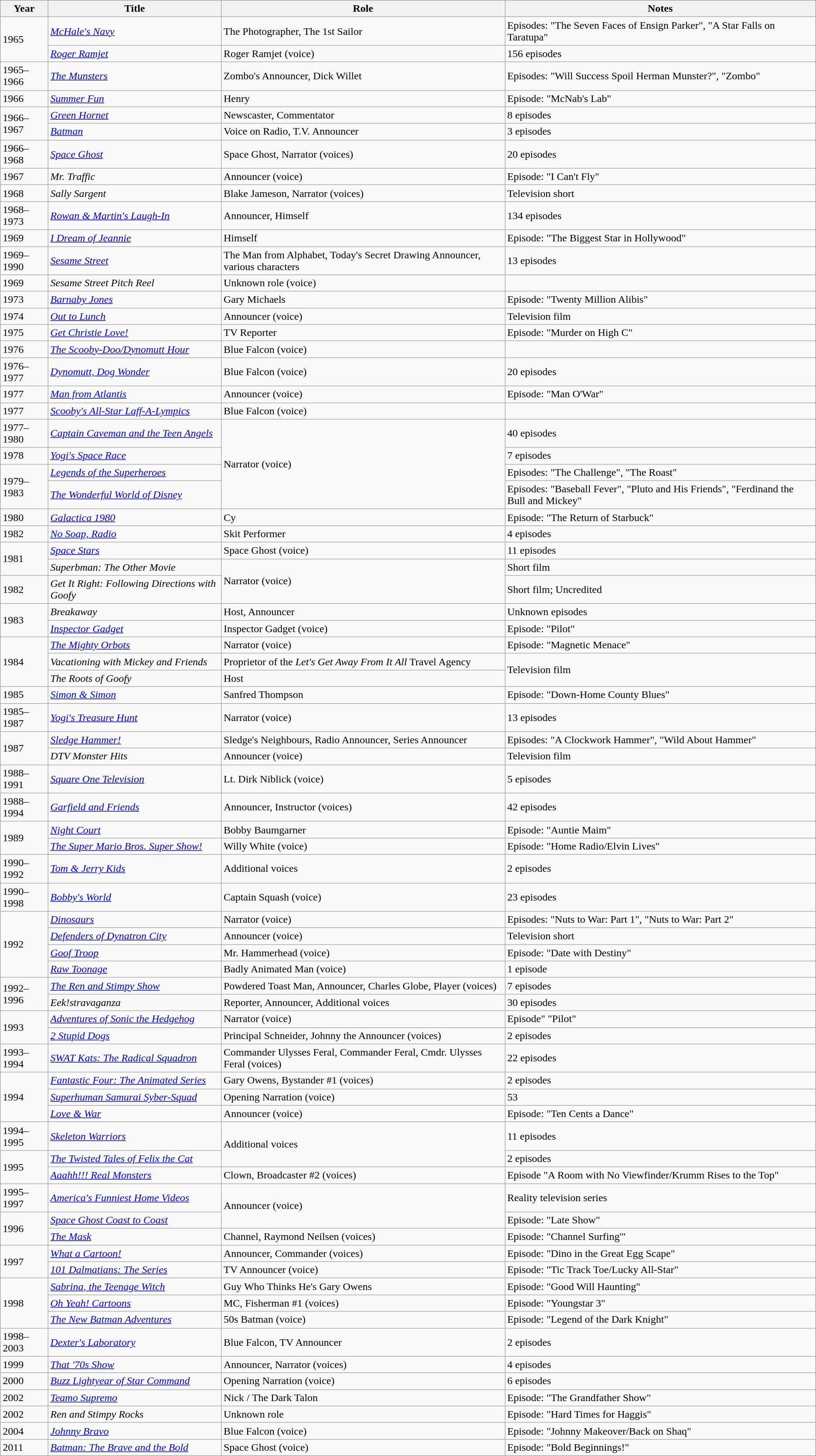<table class="wikitable sortable">
<tr>
<th>Year</th>
<th>Title</th>
<th>Role</th>
<th class="unsortable">Notes</th>
</tr>
<tr>
<td rowspan=2>1965</td>
<td><em><a href='#'>McHale's Navy</a></em></td>
<td>The Photographer, The 1st Sailor</td>
<td>Episodes: "The Seven Faces of Ensign Parker", "A Star Falls on Taratupa"</td>
</tr>
<tr>
<td><em><a href='#'>Roger Ramjet</a></em></td>
<td>Roger Ramjet (voice)</td>
<td>156 episodes</td>
</tr>
<tr>
<td>1965–1966</td>
<td><em><a href='#'>The Munsters</a></em></td>
<td>Zombo's Announcer, Dick Willet</td>
<td>Episodes: "Will Success Spoil Herman Munster?", "Zombo"</td>
</tr>
<tr>
<td>1966</td>
<td><em><a href='#'>Summer Fun</a></em></td>
<td>Henry</td>
<td>Episode: "McNab's Lab"</td>
</tr>
<tr>
<td rowspan=2>1966–1967</td>
<td><em><a href='#'>Green Hornet</a></em></td>
<td>Newscaster, Commentator</td>
<td>8 episodes</td>
</tr>
<tr>
<td><em><a href='#'>Batman</a></em></td>
<td>Voice on Radio, T.V. Announcer</td>
<td>3 episodes</td>
</tr>
<tr>
<td>1966–1968</td>
<td><em><a href='#'>Space Ghost</a></em></td>
<td>Space Ghost, Narrator (voices)</td>
<td>20 episodes</td>
</tr>
<tr>
<td>1967</td>
<td><em>Mr. Traffic</em></td>
<td>Announcer (voice)</td>
<td>Episode: "I Can't Fly"</td>
</tr>
<tr>
<td>1968</td>
<td><em>Sally Sargent</em></td>
<td>Blake Jameson, Narrator (voices)</td>
<td>Television short</td>
</tr>
<tr>
<td>1968–1973</td>
<td><em><a href='#'>Rowan & Martin's Laugh-In</a></em></td>
<td>Announcer, Himself</td>
<td>134 episodes</td>
</tr>
<tr>
<td>1969</td>
<td><em><a href='#'>I Dream of Jeannie</a></em></td>
<td>Himself</td>
<td>Episode: "The Biggest Star in Hollywood"</td>
</tr>
<tr>
<td>1969–1990</td>
<td><em><a href='#'>Sesame Street</a></em></td>
<td>The Man from Alphabet, Today's Secret Drawing Announcer, various characters</td>
<td>13 episodes</td>
</tr>
<tr>
<td>1969</td>
<td><em>Sesame Street Pitch Reel</em></td>
<td>Unknown role (voice)</td>
<td></td>
</tr>
<tr>
<td>1973</td>
<td><em><a href='#'>Barnaby Jones</a></em></td>
<td>Gary Michaels</td>
<td>Episode: "Twenty Million Alibis"</td>
</tr>
<tr>
<td>1974</td>
<td><em><a href='#'>Out to Lunch</a></em></td>
<td>Announcer (voice)</td>
<td>Television film</td>
</tr>
<tr>
<td>1975</td>
<td><em><a href='#'>Get Christie Love!</a></em></td>
<td>TV Reporter</td>
<td>Episode: "Murder on High C"</td>
</tr>
<tr>
<td>1976</td>
<td><em><a href='#'>The Scooby-Doo/Dynomutt Hour</a></em></td>
<td>Blue Falcon (voice)</td>
<td></td>
</tr>
<tr>
<td>1976–1977</td>
<td><em><a href='#'>Dynomutt, Dog Wonder</a></em></td>
<td>Blue Falcon (voice)</td>
<td>20 episodes</td>
</tr>
<tr>
<td>1977</td>
<td><em><a href='#'>Man from Atlantis</a></em></td>
<td>Announcer (voice)</td>
<td>Episode: "Man O'War"</td>
</tr>
<tr>
<td>1977</td>
<td><em><a href='#'>Scooby's All-Star Laff-A-Lympics</a></em></td>
<td>Blue Falcon (voice)</td>
<td></td>
</tr>
<tr>
<td>1977–1980</td>
<td><em><a href='#'>Captain Caveman and the Teen Angels</a></em></td>
<td rowspan=4>Narrator (voice)</td>
<td>40 episodes</td>
</tr>
<tr>
<td>1978</td>
<td><em><a href='#'>Yogi's Space Race</a></em></td>
<td>7 episodes</td>
</tr>
<tr>
<td rowspan=2>1979–1983</td>
<td><em><a href='#'>Legends of the Superheroes</a></em></td>
<td>Episodes: "The Challenge", "The Roast"</td>
</tr>
<tr>
<td><em><a href='#'>The Wonderful World of Disney</a></em></td>
<td>Episodes: "Baseball Fever", "Pluto and His Friends", "Ferdinand the Bull and Mickey"</td>
</tr>
<tr>
<td>1980</td>
<td><em><a href='#'>Galactica 1980</a></em></td>
<td>Cy</td>
<td>Episode: "The Return of Starbuck"</td>
</tr>
<tr>
<td>1982</td>
<td><em><a href='#'>No Soap, Radio</a></em></td>
<td>Skit Performer</td>
<td>4 episodes</td>
</tr>
<tr>
<td rowspan=2>1981</td>
<td><em><a href='#'>Space Stars</a></em></td>
<td>Space Ghost (voice)</td>
<td>11 episodes</td>
</tr>
<tr>
<td><em>Superbman: The Other Movie</em></td>
<td rowspan=2>Narrator (voice)</td>
<td>Short film</td>
</tr>
<tr>
<td>1982</td>
<td><em>Get It Right: Following Directions with Goofy</em></td>
<td>Short film; Uncredited</td>
</tr>
<tr>
<td rowspan=2>1983</td>
<td><em>Breakaway</em></td>
<td>Host, Announcer</td>
<td>Unknown episodes</td>
</tr>
<tr>
<td><em><a href='#'>Inspector Gadget</a></em></td>
<td>Inspector Gadget (voice)</td>
<td>Episode: "Pilot"</td>
</tr>
<tr>
<td rowspan="3">1984</td>
<td><em><a href='#'>The Mighty Orbots</a></em></td>
<td>Narrator (voice)</td>
<td>Episode: "Magnetic Menace"</td>
</tr>
<tr>
<td><em>Vacationing with Mickey and Friends</em></td>
<td>Proprietor of the <em>Let's Get Away From It All</em> Travel Agency</td>
<td rowspan="2">Television film</td>
</tr>
<tr>
<td><em>The Roots of Goofy</em></td>
<td>Host</td>
</tr>
<tr>
<td>1985</td>
<td><em><a href='#'>Simon & Simon</a></em></td>
<td>Sanfred Thompson</td>
<td>Episode: "Down-Home County Blues"</td>
</tr>
<tr>
<td>1985–1987</td>
<td><em><a href='#'>Yogi's Treasure Hunt</a></em></td>
<td>Narrator (voice)</td>
<td>13 episodes</td>
</tr>
<tr>
<td rowspan=2>1987</td>
<td><em><a href='#'>Sledge Hammer!</a></em></td>
<td>Sledge's Neighbours, Radio Announcer, Series Announcer</td>
<td>Episodes: "A Clockwork Hammer", "Wild About Hammer"</td>
</tr>
<tr>
<td><em>DTV Monster Hits</em></td>
<td>Announcer (voice)</td>
<td>Television film</td>
</tr>
<tr>
<td>1988–1991</td>
<td><em><a href='#'>Square One Television</a></em></td>
<td>Lt. Dirk Niblick (voice)</td>
<td>5 episodes</td>
</tr>
<tr>
<td>1988–1994</td>
<td><em><a href='#'>Garfield and Friends</a></em></td>
<td>Announcer, Instructor (voices)</td>
<td>42 episodes</td>
</tr>
<tr>
<td rowspan=2>1989</td>
<td><em><a href='#'>Night Court</a></em></td>
<td>Bobby Baumgarner</td>
<td>Episode: "Auntie Maim"</td>
</tr>
<tr>
<td><em><a href='#'>The Super Mario Bros. Super Show!</a></em></td>
<td>Willy White (voice)</td>
<td>Episode: "Home Radio/Elvin Lives"</td>
</tr>
<tr>
<td>1990–1992</td>
<td><em><a href='#'>Tom & Jerry Kids</a></em></td>
<td>Additional voices</td>
<td>2 episodes</td>
</tr>
<tr>
<td>1990–1998</td>
<td><em><a href='#'>Bobby's World</a></em></td>
<td>Captain Squash (voice)</td>
<td>23 episodes</td>
</tr>
<tr>
<td rowspan=4>1992</td>
<td><em><a href='#'>Dinosaurs</a></em></td>
<td>Narrator (voice)</td>
<td>Episodes: "Nuts to War: Part 1", "Nuts to War: Part 2"</td>
</tr>
<tr>
<td><em><a href='#'>Defenders of Dynatron City</a></em></td>
<td>Announcer (voice)</td>
<td>Television short</td>
</tr>
<tr>
<td><em><a href='#'>Goof Troop</a></em></td>
<td>Mr. Hammerhead (voice)</td>
<td>Episode: "Date with Destiny"</td>
</tr>
<tr>
<td><em><a href='#'>Raw Toonage</a></em></td>
<td>Badly Animated Man (voice)</td>
<td>1 episode</td>
</tr>
<tr>
<td rowspan="2">1992–1996</td>
<td><em><a href='#'>The Ren and Stimpy Show</a></em></td>
<td>Powdered Toast Man, Announcer, Charles Globe, Player (voices)</td>
<td>7 episodes</td>
</tr>
<tr>
<td><em>Eek!stravaganza</em></td>
<td>Reporter, Announcer, Additional voices</td>
<td>30 episodes</td>
</tr>
<tr>
<td rowspan=2>1993</td>
<td><em><a href='#'>Adventures of Sonic the Hedgehog</a></em></td>
<td>Narrator (voice)</td>
<td>Episode" "Pilot"</td>
</tr>
<tr>
<td><em><a href='#'>2 Stupid Dogs</a></em></td>
<td>Principal Schneider, Johnny the Announcer (voices)</td>
<td>2 episodes</td>
</tr>
<tr>
<td>1993–1994</td>
<td><em><a href='#'>SWAT Kats: The Radical Squadron</a></em></td>
<td>Commander Ulysses Feral, Commander Feral, Cmdr. Ulysses Feral (voices)</td>
<td>22 episodes</td>
</tr>
<tr>
<td rowspan=3>1994</td>
<td><em><a href='#'>Fantastic Four: The Animated Series</a></em></td>
<td>Gary Owens, Bystander #1 (voices)</td>
<td>2 episodes</td>
</tr>
<tr>
<td><em><a href='#'>Superhuman Samurai Syber-Squad</a></em></td>
<td>Opening Narration (voice)</td>
<td>53</td>
</tr>
<tr>
<td><em><a href='#'>Love & War</a></em></td>
<td>Announcer (voice)</td>
<td>Episode: "Ten Cents a Dance"</td>
</tr>
<tr>
<td>1994–1995</td>
<td><em><a href='#'>Skeleton Warriors</a></em></td>
<td rowspan=2>Additional voices</td>
<td>11 episodes</td>
</tr>
<tr>
<td rowspan=2>1995</td>
<td><em><a href='#'>The Twisted Tales of Felix the Cat</a></em></td>
<td>2 episodes</td>
</tr>
<tr>
<td><em><a href='#'>Aaahh!!! Real Monsters</a></em></td>
<td>Clown, Broadcaster #2 (voices)</td>
<td>Episode "A Room with No Viewfinder/Krumm Rises to the Top"</td>
</tr>
<tr>
<td>1995–1997</td>
<td><em><a href='#'>America's Funniest Home Videos</a></em></td>
<td rowspan=2>Announcer (voice)</td>
<td>Reality television series</td>
</tr>
<tr>
<td rowspan=2>1996</td>
<td><em><a href='#'>Space Ghost Coast to Coast</a></em></td>
<td>Episode: "Late Show"</td>
</tr>
<tr>
<td><em><a href='#'>The Mask</a></em></td>
<td>Channel, Raymond Neilsen (voices)</td>
<td>Episode: "Channel Surfing'"</td>
</tr>
<tr>
<td rowspan=2>1997</td>
<td><em><a href='#'>What a Cartoon!</a></em></td>
<td>Announcer, Commander (voices)</td>
<td>Episode: "Dino in the Great Egg Scape"</td>
</tr>
<tr>
<td><em><a href='#'>101 Dalmatians: The Series</a></em></td>
<td>TV Announcer (voice)</td>
<td>Episode: "Tic Track Toe/Lucky All-Star"</td>
</tr>
<tr>
<td rowspan=3>1998</td>
<td><em><a href='#'>Sabrina, the Teenage Witch</a></em></td>
<td>Guy Who Thinks He's Gary Owens</td>
<td>Episode: "Good Will Haunting"</td>
</tr>
<tr>
<td><em><a href='#'>Oh Yeah! Cartoons</a></em></td>
<td>MC, Fisherman #1 (voices)</td>
<td>Episode: "Youngstar 3"</td>
</tr>
<tr>
<td><em><a href='#'>The New Batman Adventures</a></em></td>
<td>50s Batman (voice)</td>
<td>Episode: "Legend of the Dark Knight"</td>
</tr>
<tr>
<td>1998–2003</td>
<td><em><a href='#'>Dexter's Laboratory</a></em></td>
<td>Blue Falcon, TV Announcer</td>
<td>2 episodes</td>
</tr>
<tr>
<td>1999</td>
<td><em><a href='#'>That '70s Show</a></em></td>
<td>Announcer, Narrator (voices)</td>
<td>4 episodes</td>
</tr>
<tr>
<td>2000</td>
<td><em><a href='#'>Buzz Lightyear of Star Command</a></em></td>
<td>Opening Narration (voice)</td>
<td>6 episodes</td>
</tr>
<tr>
<td>2002</td>
<td><em><a href='#'>Teamo Supremo</a></em></td>
<td>Nick / The Dark Talon</td>
<td>Episode: "The Grandfather Show"</td>
</tr>
<tr>
<td>2002</td>
<td><em>Ren and Stimpy Rocks</em></td>
<td>Unknown role</td>
<td>Episode: "Hard Times for Haggis"</td>
</tr>
<tr>
<td>2004</td>
<td><em><a href='#'>Johnny Bravo</a></em></td>
<td>Blue Falcon (voice)</td>
<td>Episode: "Johnny Makeover/Back on Shaq"</td>
</tr>
<tr>
<td>2011</td>
<td><em><a href='#'>Batman: The Brave and the Bold</a></em></td>
<td>Space Ghost (voice)</td>
<td>Episode: "Bold Beginnings!"</td>
</tr>
</table>
